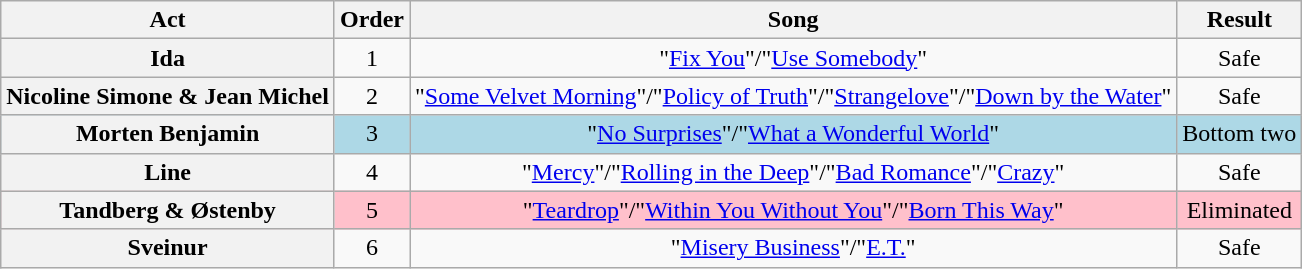<table class="wikitable plainrowheaders" style="text-align:center;">
<tr>
<th scope="col">Act</th>
<th scope="col">Order</th>
<th scope="col">Song</th>
<th scope="col">Result</th>
</tr>
<tr>
<th scope=row>Ida</th>
<td>1</td>
<td>"<a href='#'>Fix You</a>"/"<a href='#'>Use Somebody</a>"</td>
<td>Safe</td>
</tr>
<tr>
<th scope=row>Nicoline Simone & Jean Michel</th>
<td>2</td>
<td>"<a href='#'>Some Velvet Morning</a>"/"<a href='#'>Policy of Truth</a>"/"<a href='#'>Strangelove</a>"/"<a href='#'>Down by the Water</a>"</td>
<td>Safe</td>
</tr>
<tr style="background:lightblue;">
<th scope=row>Morten Benjamin</th>
<td>3</td>
<td>"<a href='#'>No Surprises</a>"/"<a href='#'>What a Wonderful World</a>"</td>
<td>Bottom two</td>
</tr>
<tr>
<th scope=row>Line</th>
<td>4</td>
<td>"<a href='#'>Mercy</a>"/"<a href='#'>Rolling in the Deep</a>"/"<a href='#'>Bad Romance</a>"/"<a href='#'>Crazy</a>"</td>
<td>Safe</td>
</tr>
<tr style="background:pink;">
<th scope=row>Tandberg & Østenby</th>
<td>5</td>
<td>"<a href='#'>Teardrop</a>"/"<a href='#'>Within You Without You</a>"/"<a href='#'>Born This Way</a>"</td>
<td>Eliminated</td>
</tr>
<tr>
<th scope=row>Sveinur</th>
<td>6</td>
<td>"<a href='#'>Misery Business</a>"/"<a href='#'>E.T.</a>"</td>
<td>Safe</td>
</tr>
</table>
